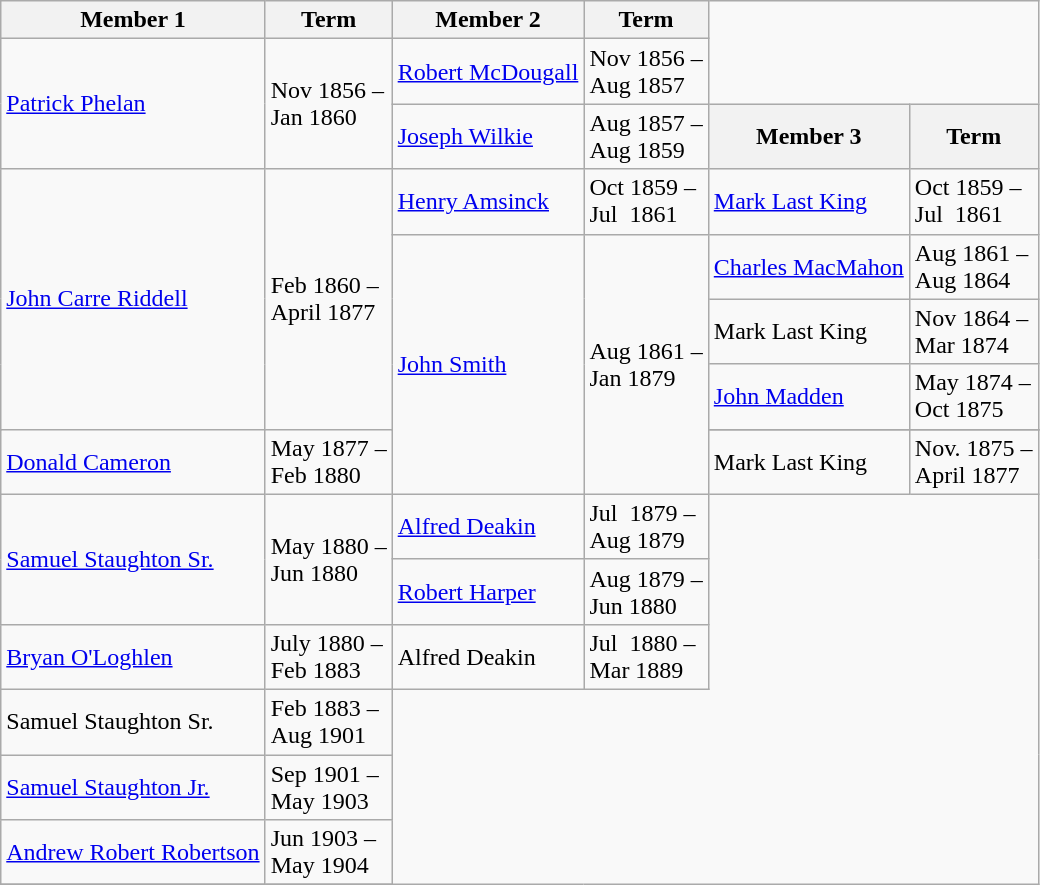<table class="wikitable">
<tr>
<th>Member 1</th>
<th>Term</th>
<th>Member 2</th>
<th>Term</th>
</tr>
<tr>
<td rowspan= "2"><a href='#'>Patrick Phelan</a></td>
<td rowspan= "2">Nov 1856 –<br>Jan 1860</td>
<td><a href='#'>Robert McDougall</a></td>
<td>Nov 1856 –<br>Aug 1857</td>
</tr>
<tr>
<td><a href='#'>Joseph Wilkie</a></td>
<td>Aug 1857 –<br>Aug 1859</td>
<th>Member 3</th>
<th>Term</th>
</tr>
<tr>
<td rowspan= "4"><a href='#'>John Carre Riddell</a></td>
<td rowspan= "4">Feb 1860 –<br>April 1877</td>
<td><a href='#'>Henry Amsinck</a></td>
<td>Oct 1859 –<br>Jul  1861</td>
<td><a href='#'>Mark Last King</a></td>
<td>Oct 1859 –<br>Jul  1861</td>
</tr>
<tr>
<td rowspan= "5"><a href='#'>John Smith</a></td>
<td rowspan= "5">Aug 1861 –<br>Jan 1879</td>
<td><a href='#'>Charles MacMahon</a></td>
<td>Aug 1861 –<br>Aug 1864</td>
</tr>
<tr>
<td>Mark Last King</td>
<td>Nov 1864 –<br>Mar 1874</td>
</tr>
<tr>
<td><a href='#'>John Madden</a></td>
<td>May 1874 –<br>Oct 1875</td>
</tr>
<tr>
<td rowspan= "2"><a href='#'>Donald Cameron</a></td>
<td rowspan= "2">May 1877 –<br>Feb 1880</td>
</tr>
<tr>
<td>Mark Last King</td>
<td>Nov. 1875 –<br>April 1877</td>
</tr>
<tr>
<td rowspan= "2"><a href='#'>Samuel Staughton Sr.</a></td>
<td rowspan= "2">May 1880 –<br>Jun 1880</td>
<td><a href='#'>Alfred Deakin</a></td>
<td>Jul  1879 –<br>Aug 1879</td>
</tr>
<tr>
<td><a href='#'>Robert Harper</a></td>
<td>Aug 1879 –<br>Jun 1880</td>
</tr>
<tr>
<td><a href='#'>Bryan O'Loghlen</a></td>
<td>July 1880 –<br>Feb 1883</td>
<td>Alfred Deakin</td>
<td>Jul  1880 –<br>Mar 1889</td>
</tr>
<tr>
<td>Samuel Staughton Sr.</td>
<td>Feb 1883 –<br>Aug 1901</td>
</tr>
<tr>
<td><a href='#'>Samuel Staughton Jr.</a></td>
<td>Sep 1901 –<br>May 1903</td>
</tr>
<tr>
<td><a href='#'>Andrew Robert Robertson</a></td>
<td>Jun 1903 –<br>May 1904</td>
</tr>
<tr>
</tr>
</table>
